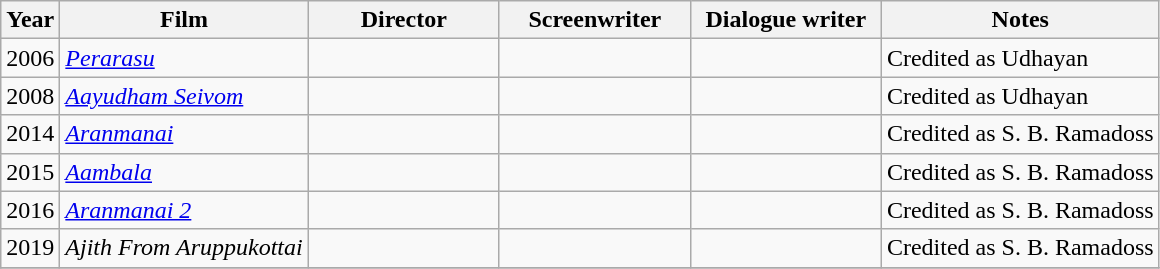<table class="wikitable sortable">
<tr>
<th>Year</th>
<th>Film</th>
<th style="width: 120px;">Director</th>
<th style="width: 120px;">Screenwriter</th>
<th style="width: 120px;">Dialogue writer</th>
<th class=unsortable>Notes</th>
</tr>
<tr>
<td>2006</td>
<td><em><a href='#'>Perarasu</a></em></td>
<td style="text-align:center;"></td>
<td style="text-align:center;"></td>
<td style="text-align:center;"></td>
<td>Credited as Udhayan</td>
</tr>
<tr>
<td>2008</td>
<td><em><a href='#'>Aayudham Seivom</a></em></td>
<td style="text-align:center;"></td>
<td style="text-align:center;"></td>
<td style="text-align:center;"></td>
<td>Credited as Udhayan</td>
</tr>
<tr>
<td>2014</td>
<td><em><a href='#'>Aranmanai</a></em></td>
<td style="text-align:center;"></td>
<td style="text-align:center;"></td>
<td style="text-align:center;"></td>
<td>Credited as S. B. Ramadoss</td>
</tr>
<tr>
<td>2015</td>
<td><em><a href='#'>Aambala</a></em></td>
<td style="text-align:center;"></td>
<td style="text-align:center;"></td>
<td style="text-align:center;"></td>
<td>Credited as S. B. Ramadoss</td>
</tr>
<tr>
<td>2016</td>
<td><em><a href='#'>Aranmanai 2</a></em></td>
<td style="text-align:center;"></td>
<td style="text-align:center;"></td>
<td style="text-align:center;"></td>
<td>Credited as S. B. Ramadoss</td>
</tr>
<tr>
<td>2019</td>
<td><em>Ajith From Aruppukottai</em></td>
<td style="text-align:center;"></td>
<td style="text-align:center;"></td>
<td style="text-align:center;"></td>
<td>Credited as S. B. Ramadoss</td>
</tr>
<tr>
</tr>
</table>
